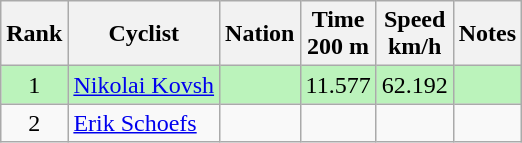<table class="wikitable sortable" style="text-align:center">
<tr>
<th>Rank</th>
<th>Cyclist</th>
<th>Nation</th>
<th>Time<br>200 m</th>
<th>Speed<br>km/h</th>
<th>Notes</th>
</tr>
<tr bgcolor=bbf3bb>
<td>1</td>
<td align=left><a href='#'>Nikolai Kovsh</a></td>
<td align=left></td>
<td>11.577</td>
<td>62.192</td>
<td></td>
</tr>
<tr>
<td>2</td>
<td align=left><a href='#'>Erik Schoefs</a></td>
<td align=left></td>
<td></td>
<td></td>
<td></td>
</tr>
</table>
